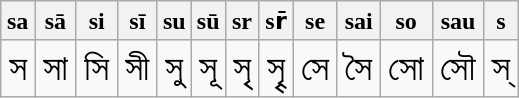<table class="wikitable">
<tr>
<th>sa</th>
<th>sā</th>
<th>si</th>
<th>sī</th>
<th>su</th>
<th>sū</th>
<th>sr</th>
<th>sr̄</th>
<th>se</th>
<th>sai</th>
<th>so</th>
<th>sau</th>
<th>s</th>
</tr>
<tr style="font-size: 150%;">
<td>স</td>
<td>সা</td>
<td>সি</td>
<td>সী</td>
<td>সু</td>
<td>সূ</td>
<td>সৃ</td>
<td>সৄ</td>
<td>সে</td>
<td>সৈ</td>
<td>সো</td>
<td>সৌ</td>
<td>স্</td>
</tr>
</table>
